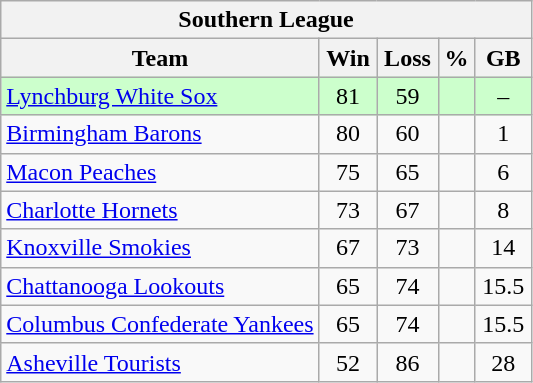<table class="wikitable">
<tr>
<th colspan="5">Southern League</th>
</tr>
<tr>
<th width="60%">Team</th>
<th>Win</th>
<th>Loss</th>
<th>%</th>
<th>GB</th>
</tr>
<tr align=center bgcolor=ccffcc>
<td align=left><a href='#'>Lynchburg White Sox</a></td>
<td>81</td>
<td>59</td>
<td></td>
<td>–</td>
</tr>
<tr align=center>
<td align=left><a href='#'>Birmingham Barons</a></td>
<td>80</td>
<td>60</td>
<td></td>
<td>1</td>
</tr>
<tr align=center>
<td align=left><a href='#'>Macon Peaches</a></td>
<td>75</td>
<td>65</td>
<td></td>
<td>6</td>
</tr>
<tr align=center>
<td align=left><a href='#'>Charlotte Hornets</a></td>
<td>73</td>
<td>67</td>
<td></td>
<td>8</td>
</tr>
<tr align=center>
<td align=left><a href='#'>Knoxville Smokies</a></td>
<td>67</td>
<td>73</td>
<td></td>
<td>14</td>
</tr>
<tr align=center>
<td align=left><a href='#'>Chattanooga Lookouts</a></td>
<td>65</td>
<td>74</td>
<td></td>
<td>15.5</td>
</tr>
<tr align=center>
<td align=left><a href='#'>Columbus Confederate Yankees</a></td>
<td>65</td>
<td>74</td>
<td></td>
<td>15.5</td>
</tr>
<tr align=center>
<td align=left><a href='#'>Asheville Tourists</a></td>
<td>52</td>
<td>86</td>
<td></td>
<td>28</td>
</tr>
</table>
